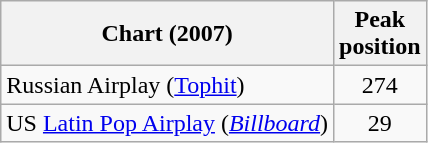<table class="wikitable sortable">
<tr>
<th align="center">Chart (2007)</th>
<th align="center">Peak<br>position</th>
</tr>
<tr>
<td align="left">Russian Airplay (<a href='#'>Tophit</a>)<br></td>
<td align="center">274</td>
</tr>
<tr>
<td align="left">US <a href='#'>Latin Pop Airplay</a> (<em><a href='#'>Billboard</a></em>)</td>
<td align="center">29</td>
</tr>
</table>
